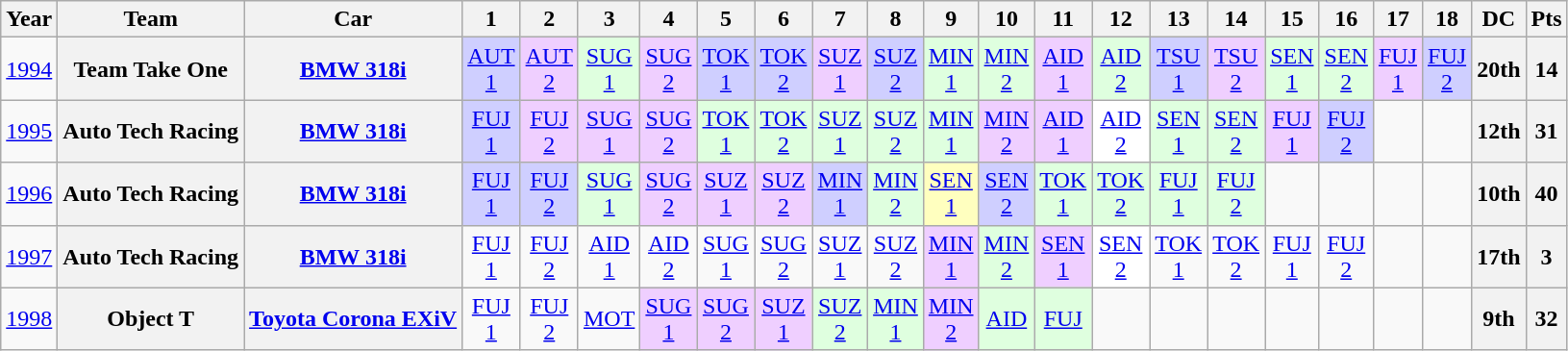<table class="wikitable"style="text-align:center;font-size;90%">
<tr>
<th>Year</th>
<th>Team</th>
<th>Car</th>
<th>1</th>
<th>2</th>
<th>3</th>
<th>4</th>
<th>5</th>
<th>6</th>
<th>7</th>
<th>8</th>
<th>9</th>
<th>10</th>
<th>11</th>
<th>12</th>
<th>13</th>
<th>14</th>
<th>15</th>
<th>16</th>
<th>17</th>
<th>18</th>
<th>DC</th>
<th>Pts</th>
</tr>
<tr>
<td><a href='#'>1994</a></td>
<th>Team Take One</th>
<th><a href='#'>BMW 318i</a></th>
<td style="background:#CFCFFF;"><a href='#'>AUT<br>1</a><br></td>
<td style="background:#EFCFFF;"><a href='#'>AUT<br>2</a><br></td>
<td style="background:#DFFFDF;"><a href='#'>SUG<br>1</a><br></td>
<td style="background:#EFCFFF;"><a href='#'>SUG<br>2</a><br></td>
<td style="background:#CFCFFF;"><a href='#'>TOK<br>1</a><br></td>
<td style="background:#CFCFFF;"><a href='#'>TOK<br>2</a><br></td>
<td style="background:#EFCFFF;"><a href='#'>SUZ<br>1</a><br></td>
<td style="background:#CFCFFF;"><a href='#'>SUZ<br>2</a><br></td>
<td style="background:#DFFFDF;"><a href='#'>MIN<br>1</a><br></td>
<td style="background:#DFFFDF;"><a href='#'>MIN<br>2</a><br></td>
<td style="background:#EFCFFF;"><a href='#'>AID<br>1</a><br></td>
<td style="background:#DFFFDF;"><a href='#'>AID<br>2</a><br></td>
<td style="background:#CFCFFF;"><a href='#'>TSU<br>1</a><br></td>
<td style="background:#EFCFFF;"><a href='#'>TSU<br>2</a><br></td>
<td style="background:#DFFFDF;"><a href='#'>SEN<br>1</a><br></td>
<td style="background:#DFFFDF;"><a href='#'>SEN<br>2</a><br></td>
<td style="background:#EFCFFF;"><a href='#'>FUJ<br>1</a><br></td>
<td style="background:#CFCFFF;"><a href='#'>FUJ<br>2</a><br></td>
<th>20th</th>
<th>14</th>
</tr>
<tr>
<td><a href='#'>1995</a></td>
<th>Auto Tech Racing</th>
<th><a href='#'>BMW 318i</a></th>
<td style="background:#CFCFFF;"><a href='#'>FUJ<br>1</a><br></td>
<td style="background:#EFCFFF;"><a href='#'>FUJ<br>2</a><br></td>
<td style="background:#EFCFFF;"><a href='#'>SUG<br>1</a><br></td>
<td style="background:#EFCFFF;"><a href='#'>SUG<br>2</a><br></td>
<td style="background:#DFFFDF;"><a href='#'>TOK<br>1</a><br></td>
<td style="background:#DFFFDF;"><a href='#'>TOK<br>2</a><br></td>
<td style="background:#DFFFDF;"><a href='#'>SUZ<br>1</a><br></td>
<td style="background:#DFFFDF;"><a href='#'>SUZ<br>2</a><br></td>
<td style="background:#DFFFDF;"><a href='#'>MIN<br>1</a><br></td>
<td style="background:#EFCFFF;"><a href='#'>MIN<br>2</a><br></td>
<td style="background:#EFCFFF;"><a href='#'>AID<br>1</a><br></td>
<td style="background:#FFFFFF;"><a href='#'>AID<br>2</a><br></td>
<td style="background:#DFFFDF;"><a href='#'>SEN<br>1</a><br></td>
<td style="background:#DFFFDF;"><a href='#'>SEN<br>2</a><br></td>
<td style="background:#EFCFFF;"><a href='#'>FUJ<br>1</a><br></td>
<td style="background:#CFCFFF;"><a href='#'>FUJ<br>2</a><br></td>
<td></td>
<td></td>
<th>12th</th>
<th>31</th>
</tr>
<tr>
<td><a href='#'>1996</a></td>
<th>Auto Tech Racing</th>
<th><a href='#'>BMW 318i</a></th>
<td style="background:#CFCFFF;"><a href='#'>FUJ<br>1</a><br></td>
<td style="background:#CFCFFF;"><a href='#'>FUJ<br>2</a><br></td>
<td style="background:#DFFFDF;"><a href='#'>SUG<br>1</a><br></td>
<td style="background:#EFCFFF;"><a href='#'>SUG<br>2</a><br></td>
<td style="background:#EFCFFF;"><a href='#'>SUZ<br>1</a><br></td>
<td style="background:#EFCFFF;"><a href='#'>SUZ<br>2</a><br></td>
<td style="background:#CFCFFF;"><a href='#'>MIN<br>1</a><br></td>
<td style="background:#DFFFDF;"><a href='#'>MIN<br>2</a><br></td>
<td style="background:#FFFFBF;"><a href='#'>SEN<br>1</a><br></td>
<td style="background:#CFCFFF;"><a href='#'>SEN<br>2</a><br></td>
<td style="background:#DFFFDF;"><a href='#'>TOK<br>1</a><br></td>
<td style="background:#DFFFDF;"><a href='#'>TOK<br>2</a><br></td>
<td style="background:#DFFFDF;"><a href='#'>FUJ<br>1</a><br></td>
<td style="background:#DFFFDF;"><a href='#'>FUJ<br>2</a><br></td>
<td></td>
<td></td>
<td></td>
<td></td>
<th>10th</th>
<th>40</th>
</tr>
<tr>
<td><a href='#'>1997</a></td>
<th>Auto Tech Racing</th>
<th><a href='#'>BMW 318i</a></th>
<td><a href='#'>FUJ<br>1</a></td>
<td><a href='#'>FUJ<br>2</a></td>
<td><a href='#'>AID<br>1</a></td>
<td><a href='#'>AID<br>2</a></td>
<td><a href='#'>SUG<br>1</a></td>
<td><a href='#'>SUG<br>2</a></td>
<td><a href='#'>SUZ<br>1</a></td>
<td><a href='#'>SUZ<br>2</a></td>
<td style="background:#EFCFFF;"><a href='#'>MIN<br>1</a><br></td>
<td style="background:#DFFFDF;"><a href='#'>MIN<br>2</a><br></td>
<td style="background:#EFCFFF;"><a href='#'>SEN<br>1</a><br></td>
<td style="background:#FFFFFF;"><a href='#'>SEN<br>2</a><br></td>
<td><a href='#'>TOK<br>1</a></td>
<td><a href='#'>TOK<br>2</a></td>
<td><a href='#'>FUJ<br>1</a></td>
<td><a href='#'>FUJ<br>2</a></td>
<td></td>
<td></td>
<th>17th</th>
<th>3</th>
</tr>
<tr>
<td><a href='#'>1998</a></td>
<th>Object T</th>
<th><a href='#'>Toyota Corona EXiV</a></th>
<td><a href='#'>FUJ<br>1</a></td>
<td><a href='#'>FUJ<br>2</a></td>
<td><a href='#'>MOT</a></td>
<td style="background:#EFCFFF;"><a href='#'>SUG<br>1</a><br></td>
<td style="background:#EFCFFF;"><a href='#'>SUG<br>2</a><br></td>
<td style="background:#EFCFFF;"><a href='#'>SUZ<br>1</a><br></td>
<td style="background:#DFFFDF;"><a href='#'>SUZ<br>2</a><br></td>
<td style="background:#DFFFDF;"><a href='#'>MIN<br>1</a><br></td>
<td style="background:#EFCFFF;"><a href='#'>MIN<br>2</a><br></td>
<td style="background:#DFFFDF;"><a href='#'>AID</a><br></td>
<td style="background:#DFFFDF;"><a href='#'>FUJ</a><br></td>
<td></td>
<td></td>
<td></td>
<td></td>
<td></td>
<td></td>
<td></td>
<th>9th</th>
<th>32</th>
</tr>
</table>
